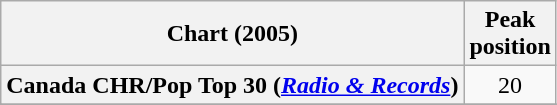<table class="wikitable sortable plainrowheaders">
<tr>
<th align="center">Chart (2005)</th>
<th align="center">Peak<br>position</th>
</tr>
<tr>
<th scope="row">Canada CHR/Pop Top 30 (<em><a href='#'>Radio & Records</a></em>)</th>
<td align="center">20</td>
</tr>
<tr>
</tr>
<tr>
</tr>
<tr>
</tr>
<tr>
</tr>
<tr>
</tr>
<tr>
</tr>
<tr>
</tr>
<tr>
</tr>
</table>
